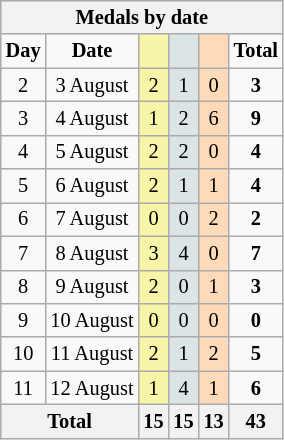<table class="wikitable" style="font-size:85%; text-align:center;">
<tr style="background:#efefef;">
<th colspan=6><strong>Medals by date</strong></th>
</tr>
<tr>
<td><strong>Day</strong></td>
<td><strong>Date</strong></td>
<td style="background:#F7F6A8;"></td>
<td style="background:#DCE5E5;"></td>
<td style="background:#FFDAB9;"></td>
<td><strong>Total</strong></td>
</tr>
<tr>
<td>2</td>
<td>3 August</td>
<td style="background:#F7F6A8;">2</td>
<td style="background:#DCE5E5;">1</td>
<td style="background:#FFDAB9;">0</td>
<td><strong>3</strong></td>
</tr>
<tr>
<td>3</td>
<td>4 August</td>
<td style="background:#F7F6A8;">1</td>
<td style="background:#DCE5E5;">2</td>
<td style="background:#FFDAB9;">6</td>
<td><strong>9</strong></td>
</tr>
<tr>
<td>4</td>
<td>5 August</td>
<td style="background:#F7F6A8;">2</td>
<td style="background:#DCE5E5;">2</td>
<td style="background:#FFDAB9;">0</td>
<td><strong>4</strong></td>
</tr>
<tr>
<td>5</td>
<td>6 August</td>
<td style="background:#F7F6A8;">2</td>
<td style="background:#DCE5E5;">1</td>
<td style="background:#FFDAB9;">1</td>
<td><strong>4</strong></td>
</tr>
<tr>
<td>6</td>
<td>7 August</td>
<td style="background:#F7F6A8;">0</td>
<td style="background:#DCE5E5;">0</td>
<td style="background:#FFDAB9;">2</td>
<td><strong>2</strong></td>
</tr>
<tr>
<td>7</td>
<td>8 August</td>
<td style="background:#F7F6A8;">3</td>
<td style="background:#DCE5E5;">4</td>
<td style="background:#FFDAB9;">0</td>
<td><strong>7</strong></td>
</tr>
<tr>
<td>8</td>
<td>9 August</td>
<td style="background:#F7F6A8;">2</td>
<td style="background:#DCE5E5;">0</td>
<td style="background:#FFDAB9;">1</td>
<td><strong>3</strong></td>
</tr>
<tr>
<td>9</td>
<td>10 August</td>
<td style="background:#F7F6A8;">0</td>
<td style="background:#DCE5E5;">0</td>
<td style="background:#FFDAB9;">0</td>
<td><strong>0</strong></td>
</tr>
<tr>
<td>10</td>
<td>11 August</td>
<td style="background:#F7F6A8;">2</td>
<td style="background:#DCE5E5;">1</td>
<td style="background:#FFDAB9;">2</td>
<td><strong>5</strong></td>
</tr>
<tr>
<td>11</td>
<td>12 August</td>
<td style="background:#F7F6A8;">1</td>
<td style="background:#DCE5E5;">4</td>
<td style="background:#FFDAB9;">1</td>
<td><strong>6</strong></td>
</tr>
<tr>
<th colspan="2">Total</th>
<th>15</th>
<th>15</th>
<th>13</th>
<th>43</th>
</tr>
</table>
